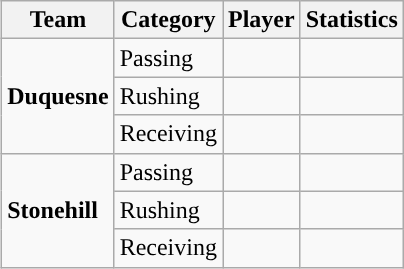<table class="wikitable" style="float: right;">
<tr>
<th>Team</th>
<th>Category</th>
<th>Player</th>
<th>Statistics</th>
</tr>
<tr>
<td rowspan=3><strong>Duquesne</strong></td>
<td>Passing</td>
<td></td>
<td></td>
</tr>
<tr>
<td>Rushing</td>
<td></td>
<td></td>
</tr>
<tr>
<td>Receiving</td>
<td></td>
<td></td>
</tr>
<tr>
<td rowspan=3><strong>Stonehill</strong></td>
<td>Passing</td>
<td></td>
<td></td>
</tr>
<tr>
<td>Rushing</td>
<td></td>
<td></td>
</tr>
<tr>
<td>Receiving</td>
<td></td>
<td></td>
</tr>
</table>
